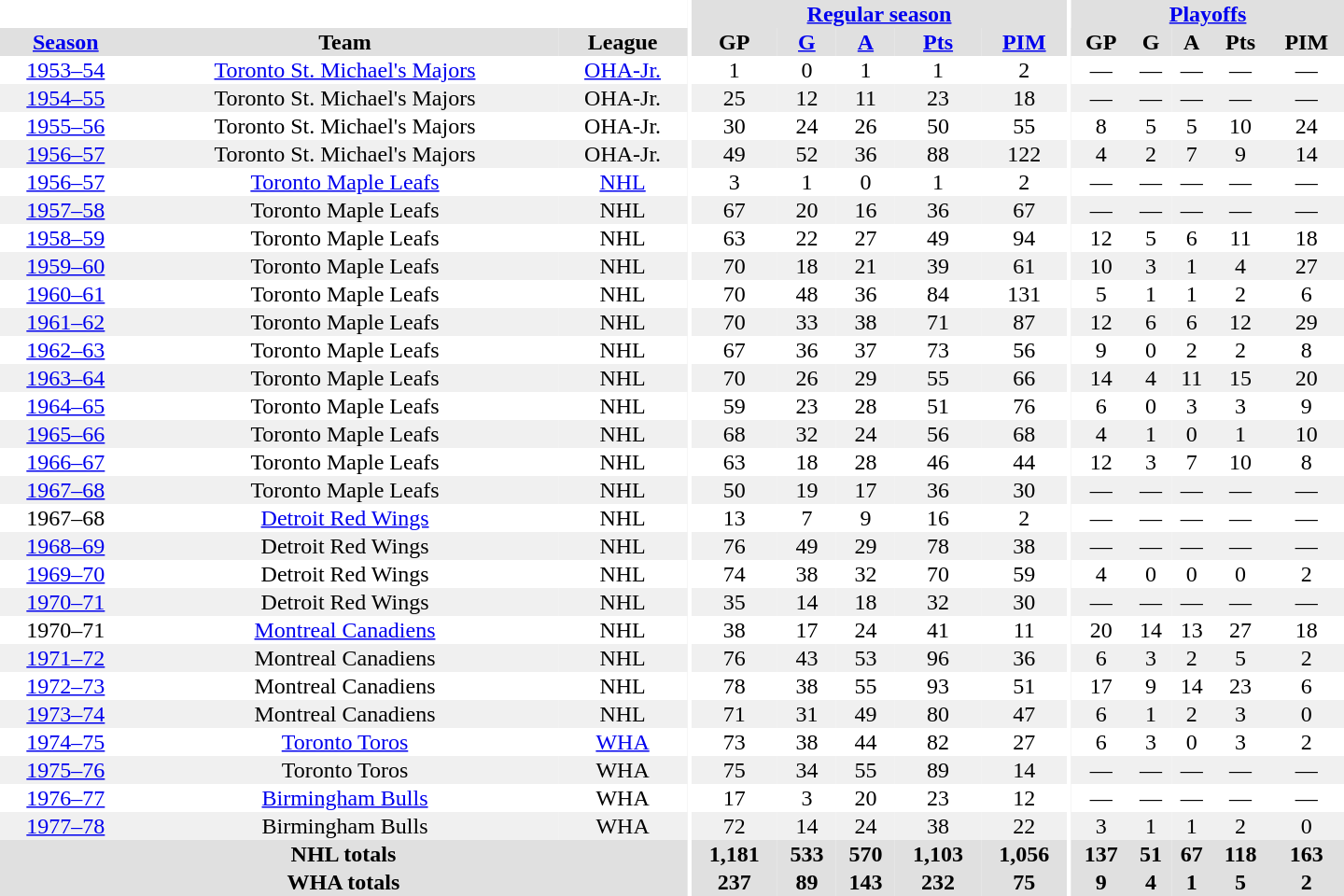<table border="0" cellpadding="1" cellspacing="0" style="text-align:center; width:60em">
<tr bgcolor="#e0e0e0">
<th colspan="3"  bgcolor="#ffffff"></th>
<th rowspan="99" bgcolor="#ffffff"></th>
<th colspan="5"><a href='#'>Regular season</a></th>
<th rowspan="99" bgcolor="#ffffff"></th>
<th colspan="5"><a href='#'>Playoffs</a></th>
</tr>
<tr bgcolor="#e0e0e0">
<th><a href='#'>Season</a></th>
<th>Team</th>
<th>League</th>
<th>GP</th>
<th><a href='#'>G</a></th>
<th><a href='#'>A</a></th>
<th><a href='#'>Pts</a></th>
<th><a href='#'>PIM</a></th>
<th>GP</th>
<th>G</th>
<th>A</th>
<th>Pts</th>
<th>PIM</th>
</tr>
<tr>
<td><a href='#'>1953–54</a></td>
<td><a href='#'>Toronto St. Michael's Majors</a></td>
<td><a href='#'>OHA-Jr.</a></td>
<td>1</td>
<td>0</td>
<td>1</td>
<td>1</td>
<td>2</td>
<td>—</td>
<td>—</td>
<td>—</td>
<td>—</td>
<td>—</td>
</tr>
<tr bgcolor="#f0f0f0">
<td><a href='#'>1954–55</a></td>
<td>Toronto St. Michael's Majors</td>
<td>OHA-Jr.</td>
<td>25</td>
<td>12</td>
<td>11</td>
<td>23</td>
<td>18</td>
<td>—</td>
<td>—</td>
<td>—</td>
<td>—</td>
<td>—</td>
</tr>
<tr>
<td><a href='#'>1955–56</a></td>
<td>Toronto St. Michael's Majors</td>
<td>OHA-Jr.</td>
<td>30</td>
<td>24</td>
<td>26</td>
<td>50</td>
<td>55</td>
<td>8</td>
<td>5</td>
<td>5</td>
<td>10</td>
<td>24</td>
</tr>
<tr bgcolor="#f0f0f0">
<td><a href='#'>1956–57</a></td>
<td>Toronto St. Michael's Majors</td>
<td>OHA-Jr.</td>
<td>49</td>
<td>52</td>
<td>36</td>
<td>88</td>
<td>122</td>
<td>4</td>
<td>2</td>
<td>7</td>
<td>9</td>
<td>14</td>
</tr>
<tr>
<td><a href='#'>1956–57</a></td>
<td><a href='#'>Toronto Maple Leafs</a></td>
<td><a href='#'>NHL</a></td>
<td>3</td>
<td>1</td>
<td>0</td>
<td>1</td>
<td>2</td>
<td>—</td>
<td>—</td>
<td>—</td>
<td>—</td>
<td>—</td>
</tr>
<tr bgcolor="#f0f0f0">
<td><a href='#'>1957–58</a></td>
<td>Toronto Maple Leafs</td>
<td>NHL</td>
<td>67</td>
<td>20</td>
<td>16</td>
<td>36</td>
<td>67</td>
<td>—</td>
<td>—</td>
<td>—</td>
<td>—</td>
<td>—</td>
</tr>
<tr>
<td><a href='#'>1958–59</a></td>
<td>Toronto Maple Leafs</td>
<td>NHL</td>
<td>63</td>
<td>22</td>
<td>27</td>
<td>49</td>
<td>94</td>
<td>12</td>
<td>5</td>
<td>6</td>
<td>11</td>
<td>18</td>
</tr>
<tr bgcolor="#f0f0f0">
<td><a href='#'>1959–60</a></td>
<td>Toronto Maple Leafs</td>
<td>NHL</td>
<td>70</td>
<td>18</td>
<td>21</td>
<td>39</td>
<td>61</td>
<td>10</td>
<td>3</td>
<td>1</td>
<td>4</td>
<td>27</td>
</tr>
<tr>
<td><a href='#'>1960–61</a></td>
<td>Toronto Maple Leafs</td>
<td>NHL</td>
<td>70</td>
<td>48</td>
<td>36</td>
<td>84</td>
<td>131</td>
<td>5</td>
<td>1</td>
<td>1</td>
<td>2</td>
<td>6</td>
</tr>
<tr bgcolor="#f0f0f0">
<td><a href='#'>1961–62</a></td>
<td>Toronto Maple Leafs</td>
<td>NHL</td>
<td>70</td>
<td>33</td>
<td>38</td>
<td>71</td>
<td>87</td>
<td>12</td>
<td>6</td>
<td>6</td>
<td>12</td>
<td>29</td>
</tr>
<tr>
<td><a href='#'>1962–63</a></td>
<td>Toronto Maple Leafs</td>
<td>NHL</td>
<td>67</td>
<td>36</td>
<td>37</td>
<td>73</td>
<td>56</td>
<td>9</td>
<td>0</td>
<td>2</td>
<td>2</td>
<td>8</td>
</tr>
<tr bgcolor="#f0f0f0">
<td><a href='#'>1963–64</a></td>
<td>Toronto Maple Leafs</td>
<td>NHL</td>
<td>70</td>
<td>26</td>
<td>29</td>
<td>55</td>
<td>66</td>
<td>14</td>
<td>4</td>
<td>11</td>
<td>15</td>
<td>20</td>
</tr>
<tr>
<td><a href='#'>1964–65</a></td>
<td>Toronto Maple Leafs</td>
<td>NHL</td>
<td>59</td>
<td>23</td>
<td>28</td>
<td>51</td>
<td>76</td>
<td>6</td>
<td>0</td>
<td>3</td>
<td>3</td>
<td>9</td>
</tr>
<tr bgcolor="#f0f0f0">
<td><a href='#'>1965–66</a></td>
<td>Toronto Maple Leafs</td>
<td>NHL</td>
<td>68</td>
<td>32</td>
<td>24</td>
<td>56</td>
<td>68</td>
<td>4</td>
<td>1</td>
<td>0</td>
<td>1</td>
<td>10</td>
</tr>
<tr>
<td><a href='#'>1966–67</a></td>
<td>Toronto Maple Leafs</td>
<td>NHL</td>
<td>63</td>
<td>18</td>
<td>28</td>
<td>46</td>
<td>44</td>
<td>12</td>
<td>3</td>
<td>7</td>
<td>10</td>
<td>8</td>
</tr>
<tr bgcolor="#f0f0f0">
<td><a href='#'>1967–68</a></td>
<td>Toronto Maple Leafs</td>
<td>NHL</td>
<td>50</td>
<td>19</td>
<td>17</td>
<td>36</td>
<td>30</td>
<td>—</td>
<td>—</td>
<td>—</td>
<td>—</td>
<td>—</td>
</tr>
<tr>
<td>1967–68</td>
<td><a href='#'>Detroit Red Wings</a></td>
<td>NHL</td>
<td>13</td>
<td>7</td>
<td>9</td>
<td>16</td>
<td>2</td>
<td>—</td>
<td>—</td>
<td>—</td>
<td>—</td>
<td>—</td>
</tr>
<tr bgcolor="#f0f0f0">
<td><a href='#'>1968–69</a></td>
<td>Detroit Red Wings</td>
<td>NHL</td>
<td>76</td>
<td>49</td>
<td>29</td>
<td>78</td>
<td>38</td>
<td>—</td>
<td>—</td>
<td>—</td>
<td>—</td>
<td>—</td>
</tr>
<tr>
<td><a href='#'>1969–70</a></td>
<td>Detroit Red Wings</td>
<td>NHL</td>
<td>74</td>
<td>38</td>
<td>32</td>
<td>70</td>
<td>59</td>
<td>4</td>
<td>0</td>
<td>0</td>
<td>0</td>
<td>2</td>
</tr>
<tr bgcolor="#f0f0f0">
<td><a href='#'>1970–71</a></td>
<td>Detroit Red Wings</td>
<td>NHL</td>
<td>35</td>
<td>14</td>
<td>18</td>
<td>32</td>
<td>30</td>
<td>—</td>
<td>—</td>
<td>—</td>
<td>—</td>
<td>—</td>
</tr>
<tr>
<td>1970–71</td>
<td><a href='#'>Montreal Canadiens</a></td>
<td>NHL</td>
<td>38</td>
<td>17</td>
<td>24</td>
<td>41</td>
<td>11</td>
<td>20</td>
<td>14</td>
<td>13</td>
<td>27</td>
<td>18</td>
</tr>
<tr bgcolor="#f0f0f0">
<td><a href='#'>1971–72</a></td>
<td>Montreal Canadiens</td>
<td>NHL</td>
<td>76</td>
<td>43</td>
<td>53</td>
<td>96</td>
<td>36</td>
<td>6</td>
<td>3</td>
<td>2</td>
<td>5</td>
<td>2</td>
</tr>
<tr>
<td><a href='#'>1972–73</a></td>
<td>Montreal Canadiens</td>
<td>NHL</td>
<td>78</td>
<td>38</td>
<td>55</td>
<td>93</td>
<td>51</td>
<td>17</td>
<td>9</td>
<td>14</td>
<td>23</td>
<td>6</td>
</tr>
<tr bgcolor="#f0f0f0">
<td><a href='#'>1973–74</a></td>
<td>Montreal Canadiens</td>
<td>NHL</td>
<td>71</td>
<td>31</td>
<td>49</td>
<td>80</td>
<td>47</td>
<td>6</td>
<td>1</td>
<td>2</td>
<td>3</td>
<td>0</td>
</tr>
<tr>
<td><a href='#'>1974–75</a></td>
<td><a href='#'>Toronto Toros</a></td>
<td><a href='#'>WHA</a></td>
<td>73</td>
<td>38</td>
<td>44</td>
<td>82</td>
<td>27</td>
<td>6</td>
<td>3</td>
<td>0</td>
<td>3</td>
<td>2</td>
</tr>
<tr bgcolor="#f0f0f0">
<td><a href='#'>1975–76</a></td>
<td>Toronto Toros</td>
<td>WHA</td>
<td>75</td>
<td>34</td>
<td>55</td>
<td>89</td>
<td>14</td>
<td>—</td>
<td>—</td>
<td>—</td>
<td>—</td>
<td>—</td>
</tr>
<tr>
<td><a href='#'>1976–77</a></td>
<td><a href='#'>Birmingham Bulls</a></td>
<td>WHA</td>
<td>17</td>
<td>3</td>
<td>20</td>
<td>23</td>
<td>12</td>
<td>—</td>
<td>—</td>
<td>—</td>
<td>—</td>
<td>—</td>
</tr>
<tr bgcolor="#f0f0f0">
<td><a href='#'>1977–78</a></td>
<td>Birmingham Bulls</td>
<td>WHA</td>
<td>72</td>
<td>14</td>
<td>24</td>
<td>38</td>
<td>22</td>
<td>3</td>
<td>1</td>
<td>1</td>
<td>2</td>
<td>0</td>
</tr>
<tr bgcolor="#e0e0e0">
<th colspan="3">NHL totals</th>
<th>1,181</th>
<th>533</th>
<th>570</th>
<th>1,103</th>
<th>1,056</th>
<th>137</th>
<th>51</th>
<th>67</th>
<th>118</th>
<th>163</th>
</tr>
<tr bgcolor="#e0e0e0">
<th colspan="3">WHA totals</th>
<th>237</th>
<th>89</th>
<th>143</th>
<th>232</th>
<th>75</th>
<th>9</th>
<th>4</th>
<th>1</th>
<th>5</th>
<th>2</th>
</tr>
</table>
